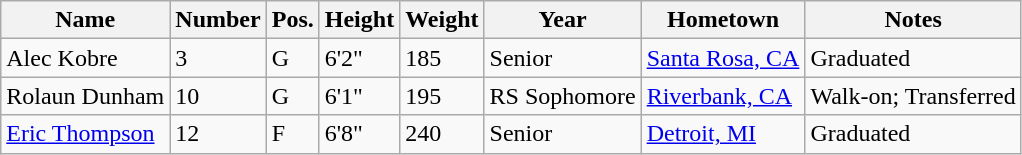<table class="wikitable sortable">
<tr>
<th>Name</th>
<th>Number</th>
<th>Pos.</th>
<th>Height</th>
<th>Weight</th>
<th>Year</th>
<th>Hometown</th>
<th class="unsortable">Notes</th>
</tr>
<tr>
<td>Alec Kobre</td>
<td>3</td>
<td>G</td>
<td>6'2"</td>
<td>185</td>
<td>Senior</td>
<td><a href='#'>Santa Rosa, CA</a></td>
<td>Graduated</td>
</tr>
<tr>
<td>Rolaun Dunham</td>
<td>10</td>
<td>G</td>
<td>6'1"</td>
<td>195</td>
<td>RS Sophomore</td>
<td><a href='#'>Riverbank, CA</a></td>
<td>Walk-on; Transferred</td>
</tr>
<tr>
<td><a href='#'>Eric Thompson</a></td>
<td>12</td>
<td>F</td>
<td>6'8"</td>
<td>240</td>
<td>Senior</td>
<td><a href='#'>Detroit, MI</a></td>
<td>Graduated</td>
</tr>
</table>
